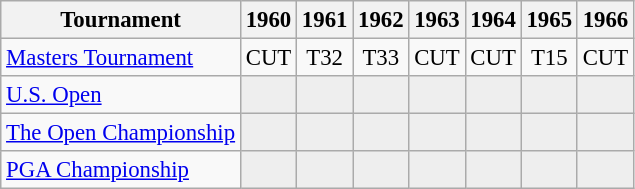<table class="wikitable" style="font-size:95%;text-align:center;">
<tr>
<th>Tournament</th>
<th>1960</th>
<th>1961</th>
<th>1962</th>
<th>1963</th>
<th>1964</th>
<th>1965</th>
<th>1966</th>
</tr>
<tr>
<td align=left><a href='#'>Masters Tournament</a></td>
<td>CUT</td>
<td>T32</td>
<td>T33</td>
<td>CUT</td>
<td>CUT</td>
<td>T15</td>
<td>CUT</td>
</tr>
<tr>
<td align=left><a href='#'>U.S. Open</a></td>
<td style="background:#eeeeee;"></td>
<td style="background:#eeeeee;"></td>
<td style="background:#eeeeee;"></td>
<td style="background:#eeeeee;"></td>
<td style="background:#eeeeee;"></td>
<td style="background:#eeeeee;"></td>
<td style="background:#eeeeee;"></td>
</tr>
<tr>
<td align=left><a href='#'>The Open Championship</a></td>
<td style="background:#eeeeee;"></td>
<td style="background:#eeeeee;"></td>
<td style="background:#eeeeee;"></td>
<td style="background:#eeeeee;"></td>
<td style="background:#eeeeee;"></td>
<td style="background:#eeeeee;"></td>
<td style="background:#eeeeee;"></td>
</tr>
<tr>
<td align=left><a href='#'>PGA Championship</a></td>
<td style="background:#eeeeee;"></td>
<td style="background:#eeeeee;"></td>
<td style="background:#eeeeee;"></td>
<td style="background:#eeeeee;"></td>
<td style="background:#eeeeee;"></td>
<td style="background:#eeeeee;"></td>
<td style="background:#eeeeee;"></td>
</tr>
</table>
